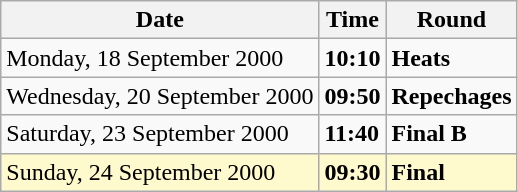<table class="wikitable">
<tr>
<th>Date</th>
<th>Time</th>
<th>Round</th>
</tr>
<tr>
<td>Monday, 18 September 2000</td>
<td><strong>10:10</strong></td>
<td><strong>Heats</strong></td>
</tr>
<tr>
<td>Wednesday, 20 September 2000</td>
<td><strong>09:50</strong></td>
<td><strong>Repechages</strong></td>
</tr>
<tr>
<td>Saturday, 23 September 2000</td>
<td><strong>11:40</strong></td>
<td><strong>Final B</strong></td>
</tr>
<tr>
<td style=background:lemonchiffon>Sunday, 24 September 2000</td>
<td style=background:lemonchiffon><strong>09:30</strong></td>
<td style=background:lemonchiffon><strong>Final</strong></td>
</tr>
</table>
